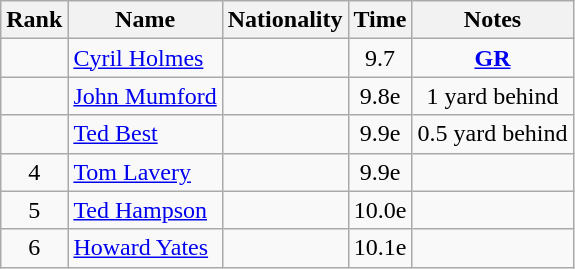<table class="wikitable sortable" style=" text-align:center">
<tr>
<th>Rank</th>
<th>Name</th>
<th>Nationality</th>
<th>Time</th>
<th>Notes</th>
</tr>
<tr>
<td></td>
<td align=left><a href='#'>Cyril Holmes</a></td>
<td align=left></td>
<td>9.7</td>
<td><strong><a href='#'>GR</a></strong></td>
</tr>
<tr>
<td></td>
<td align=left><a href='#'>John Mumford</a></td>
<td align=left></td>
<td>9.8e</td>
<td>1 yard behind</td>
</tr>
<tr>
<td></td>
<td align=left><a href='#'>Ted Best</a></td>
<td align=left></td>
<td>9.9e</td>
<td>0.5 yard behind</td>
</tr>
<tr>
<td>4</td>
<td align=left><a href='#'>Tom Lavery</a></td>
<td align=left></td>
<td>9.9e</td>
<td></td>
</tr>
<tr>
<td>5</td>
<td align=left><a href='#'>Ted Hampson</a></td>
<td align=left></td>
<td>10.0e</td>
<td></td>
</tr>
<tr>
<td>6</td>
<td align=left><a href='#'>Howard Yates</a></td>
<td align=left></td>
<td>10.1e</td>
<td></td>
</tr>
</table>
